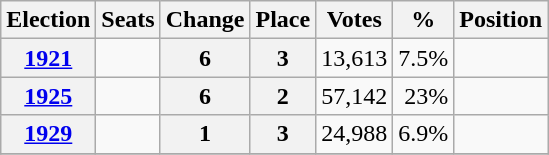<table class="sortable wikitable" style="text-align: right;">
<tr>
<th>Election</th>
<th>Seats</th>
<th>Change</th>
<th>Place</th>
<th>Votes</th>
<th>%</th>
<th>Position</th>
</tr>
<tr>
<th><a href='#'>1921</a></th>
<td></td>
<th>6</th>
<th>3</th>
<td>13,613</td>
<td>7.5%</td>
<td></td>
</tr>
<tr>
<th><a href='#'>1925</a></th>
<td></td>
<th>6</th>
<th>2</th>
<td>57,142</td>
<td>23%</td>
<td></td>
</tr>
<tr>
<th><a href='#'>1929</a></th>
<td></td>
<th>1</th>
<th>3</th>
<td>24,988</td>
<td>6.9%</td>
<td></td>
</tr>
<tr>
</tr>
</table>
